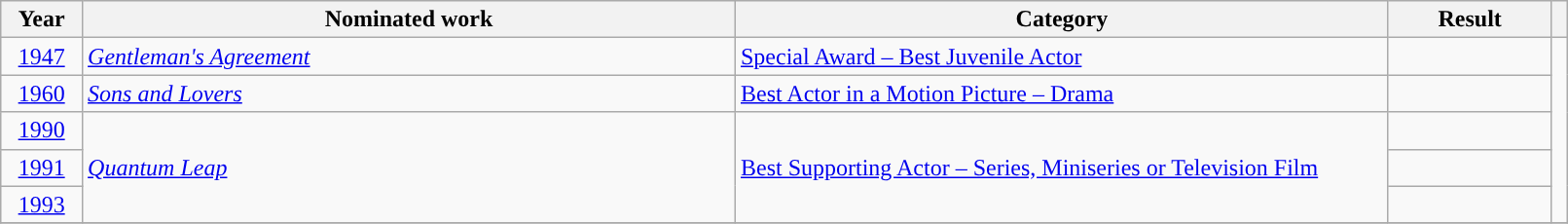<table class="wikitable" style="width:85%;">
<tr>
<th width=5%>Year</th>
<th style="width:40%;">Nominated work</th>
<th style="width:40%;">Category</th>
<th style="width:10%;">Result</th>
<th width=1%></th>
</tr>
<tr>
<td style="text-align:center;"><a href='#'>1947</a></td>
<td><em><a href='#'>Gentleman's Agreement</a></em></td>
<td><a href='#'>Special Award – Best Juvenile Actor</a></td>
<td></td>
<td rowspan="5" style="text-align:center;"></td>
</tr>
<tr>
<td style="text-align:center;"><a href='#'>1960</a></td>
<td><em><a href='#'>Sons and Lovers</a></em></td>
<td><a href='#'>Best Actor in a Motion Picture – Drama</a></td>
<td></td>
</tr>
<tr>
<td style="text-align:center;"><a href='#'>1990</a></td>
<td rowspan="3'"><em><a href='#'>Quantum Leap</a></em></td>
<td rowspan="3"><a href='#'>Best Supporting Actor – Series, Miniseries or Television Film</a></td>
<td></td>
</tr>
<tr>
<td style="text-align:center;"><a href='#'>1991</a></td>
<td></td>
</tr>
<tr>
<td style="text-align:center;"><a href='#'>1993</a></td>
<td></td>
</tr>
<tr>
</tr>
</table>
